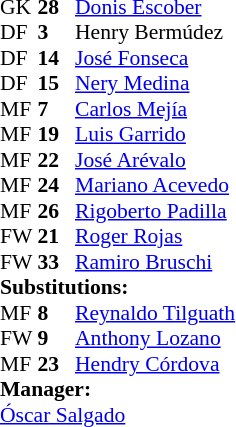<table style = "font-size: 90%" cellspacing = "0" cellpadding = "0">
<tr>
<td colspan = 4></td>
</tr>
<tr>
<th style="width:25px;"></th>
<th style="width:25px;"></th>
</tr>
<tr>
<td>GK</td>
<td><strong>28</strong></td>
<td> <a href='#'>Donis Escober</a></td>
</tr>
<tr>
<td>DF</td>
<td><strong>3</strong></td>
<td> Henry Bermúdez</td>
</tr>
<tr>
<td>DF</td>
<td><strong>14</strong></td>
<td> <a href='#'>José Fonseca</a></td>
</tr>
<tr>
<td>DF</td>
<td><strong>15</strong></td>
<td> <a href='#'>Nery Medina</a></td>
</tr>
<tr>
<td>MF</td>
<td><strong>7</strong></td>
<td> <a href='#'>Carlos Mejía</a></td>
</tr>
<tr>
<td>MF</td>
<td><strong>19</strong></td>
<td> <a href='#'>Luis Garrido</a></td>
<td></td>
<td></td>
</tr>
<tr>
<td>MF</td>
<td><strong>22</strong></td>
<td> <a href='#'>José Arévalo</a></td>
</tr>
<tr>
<td>MF</td>
<td><strong>24</strong></td>
<td> <a href='#'>Mariano Acevedo</a></td>
</tr>
<tr>
<td>MF</td>
<td><strong>26</strong></td>
<td> <a href='#'>Rigoberto Padilla</a></td>
<td></td>
<td></td>
</tr>
<tr>
<td>FW</td>
<td><strong>21</strong></td>
<td> <a href='#'>Roger Rojas</a></td>
<td></td>
<td></td>
</tr>
<tr>
<td>FW</td>
<td><strong>33</strong></td>
<td> <a href='#'>Ramiro Bruschi</a></td>
<td></td>
<td></td>
</tr>
<tr>
<td colspan = 3><strong>Substitutions:</strong></td>
</tr>
<tr>
<td>MF</td>
<td><strong>8</strong></td>
<td> <a href='#'>Reynaldo Tilguath</a></td>
<td></td>
<td></td>
</tr>
<tr>
<td>FW</td>
<td><strong>9</strong></td>
<td> <a href='#'>Anthony Lozano</a></td>
<td></td>
<td></td>
</tr>
<tr>
<td>MF</td>
<td><strong>23</strong></td>
<td> <a href='#'>Hendry Córdova</a></td>
<td></td>
<td></td>
</tr>
<tr>
<td colspan = 3><strong>Manager:</strong></td>
</tr>
<tr>
<td colspan = 3> <a href='#'>Óscar Salgado</a></td>
</tr>
</table>
